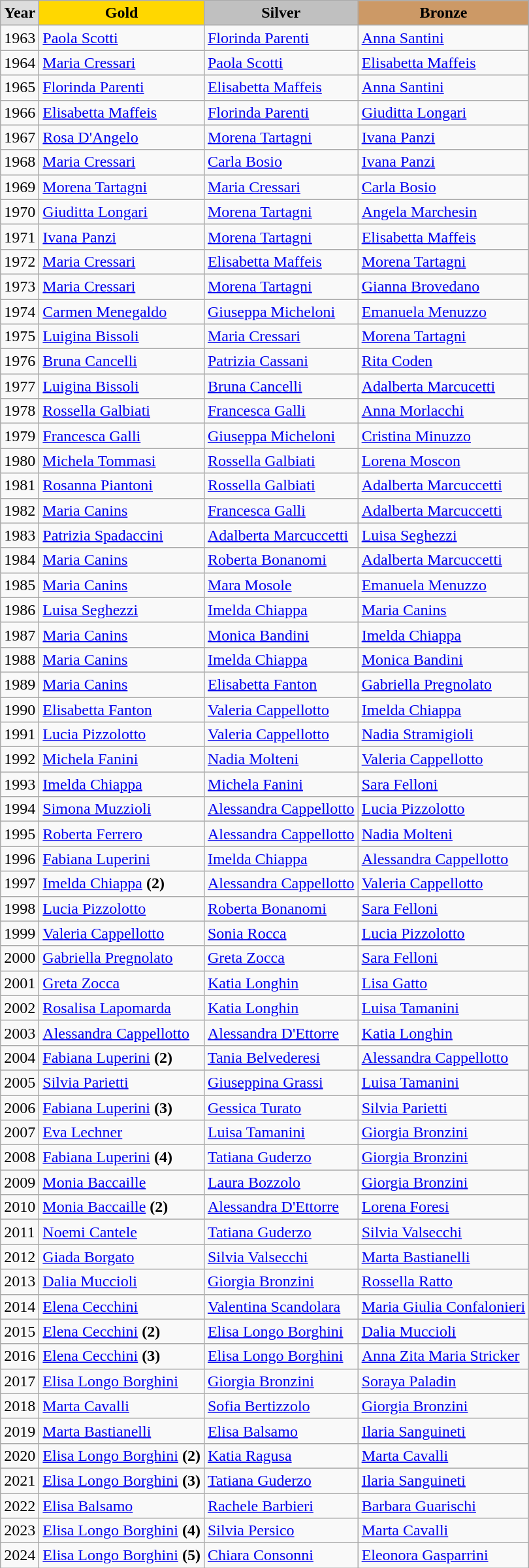<table class="wikitable" style="text-align:left;">
<tr>
<td style="background:#DDDDDD; font-weight:bold; text-align:center;">Year</td>
<td style="background:gold; font-weight:bold; text-align:center;">Gold</td>
<td style="background:silver; font-weight:bold; text-align:center;">Silver</td>
<td style="background:#cc9966; font-weight:bold; text-align:center;">Bronze</td>
</tr>
<tr>
<td>1963</td>
<td><a href='#'>Paola Scotti</a></td>
<td><a href='#'>Florinda Parenti</a></td>
<td><a href='#'>Anna Santini</a></td>
</tr>
<tr>
<td>1964</td>
<td><a href='#'>Maria Cressari</a></td>
<td><a href='#'>Paola Scotti</a></td>
<td><a href='#'>Elisabetta Maffeis</a></td>
</tr>
<tr>
<td>1965</td>
<td><a href='#'>Florinda Parenti</a></td>
<td><a href='#'>Elisabetta Maffeis</a></td>
<td><a href='#'>Anna Santini</a></td>
</tr>
<tr>
<td>1966</td>
<td><a href='#'>Elisabetta Maffeis</a></td>
<td><a href='#'>Florinda Parenti</a></td>
<td><a href='#'>Giuditta Longari</a></td>
</tr>
<tr>
<td>1967</td>
<td><a href='#'>Rosa D'Angelo</a></td>
<td><a href='#'>Morena Tartagni</a></td>
<td><a href='#'>Ivana Panzi</a></td>
</tr>
<tr>
<td>1968</td>
<td><a href='#'>Maria Cressari</a></td>
<td><a href='#'>Carla Bosio</a></td>
<td><a href='#'>Ivana Panzi</a></td>
</tr>
<tr>
<td>1969</td>
<td><a href='#'>Morena Tartagni</a></td>
<td><a href='#'>Maria Cressari</a></td>
<td><a href='#'>Carla Bosio</a></td>
</tr>
<tr>
<td>1970</td>
<td><a href='#'>Giuditta Longari</a></td>
<td><a href='#'>Morena Tartagni</a></td>
<td><a href='#'>Angela Marchesin</a></td>
</tr>
<tr>
<td>1971</td>
<td><a href='#'>Ivana Panzi</a></td>
<td><a href='#'>Morena Tartagni</a></td>
<td><a href='#'>Elisabetta Maffeis</a></td>
</tr>
<tr>
<td>1972</td>
<td><a href='#'>Maria Cressari</a></td>
<td><a href='#'>Elisabetta Maffeis</a></td>
<td><a href='#'>Morena Tartagni</a></td>
</tr>
<tr>
<td>1973</td>
<td><a href='#'>Maria Cressari</a></td>
<td><a href='#'>Morena Tartagni</a></td>
<td><a href='#'>Gianna Brovedano</a></td>
</tr>
<tr>
<td>1974</td>
<td><a href='#'>Carmen Menegaldo</a></td>
<td><a href='#'>Giuseppa Micheloni</a></td>
<td><a href='#'>Emanuela Menuzzo</a></td>
</tr>
<tr>
<td>1975</td>
<td><a href='#'>Luigina Bissoli</a></td>
<td><a href='#'>Maria Cressari</a></td>
<td><a href='#'>Morena Tartagni</a></td>
</tr>
<tr>
<td>1976</td>
<td><a href='#'>Bruna Cancelli</a></td>
<td><a href='#'>Patrizia Cassani</a></td>
<td><a href='#'>Rita Coden</a></td>
</tr>
<tr>
<td>1977</td>
<td><a href='#'>Luigina Bissoli</a></td>
<td><a href='#'>Bruna Cancelli</a></td>
<td><a href='#'>Adalberta Marcucetti</a></td>
</tr>
<tr>
<td>1978</td>
<td><a href='#'>Rossella Galbiati</a></td>
<td><a href='#'>Francesca Galli</a></td>
<td><a href='#'>Anna Morlacchi</a></td>
</tr>
<tr>
<td>1979</td>
<td><a href='#'>Francesca Galli</a></td>
<td><a href='#'>Giuseppa Micheloni</a></td>
<td><a href='#'>Cristina Minuzzo</a></td>
</tr>
<tr>
<td>1980</td>
<td><a href='#'>Michela Tommasi</a></td>
<td><a href='#'>Rossella Galbiati</a></td>
<td><a href='#'>Lorena Moscon</a></td>
</tr>
<tr>
<td>1981</td>
<td><a href='#'>Rosanna Piantoni</a></td>
<td><a href='#'>Rossella Galbiati</a></td>
<td><a href='#'>Adalberta Marcuccetti</a></td>
</tr>
<tr>
<td>1982</td>
<td><a href='#'>Maria Canins</a></td>
<td><a href='#'>Francesca Galli</a></td>
<td><a href='#'>Adalberta Marcuccetti</a></td>
</tr>
<tr>
<td>1983</td>
<td><a href='#'>Patrizia Spadaccini</a></td>
<td><a href='#'>Adalberta Marcuccetti</a></td>
<td><a href='#'>Luisa Seghezzi</a></td>
</tr>
<tr>
<td>1984</td>
<td><a href='#'>Maria Canins</a></td>
<td><a href='#'>Roberta Bonanomi</a></td>
<td><a href='#'>Adalberta Marcuccetti</a></td>
</tr>
<tr>
<td>1985</td>
<td><a href='#'>Maria Canins</a></td>
<td><a href='#'>Mara Mosole</a></td>
<td><a href='#'>Emanuela Menuzzo</a></td>
</tr>
<tr>
<td>1986</td>
<td><a href='#'>Luisa Seghezzi</a></td>
<td><a href='#'>Imelda Chiappa</a></td>
<td><a href='#'>Maria Canins</a></td>
</tr>
<tr>
<td>1987</td>
<td><a href='#'>Maria Canins</a></td>
<td><a href='#'>Monica Bandini</a></td>
<td><a href='#'>Imelda Chiappa</a></td>
</tr>
<tr>
<td>1988</td>
<td><a href='#'>Maria Canins</a></td>
<td><a href='#'>Imelda Chiappa</a></td>
<td><a href='#'>Monica Bandini</a></td>
</tr>
<tr>
<td>1989</td>
<td><a href='#'>Maria Canins</a></td>
<td><a href='#'>Elisabetta Fanton</a></td>
<td><a href='#'>Gabriella Pregnolato</a></td>
</tr>
<tr>
<td>1990</td>
<td><a href='#'>Elisabetta Fanton</a></td>
<td><a href='#'>Valeria Cappellotto</a></td>
<td><a href='#'>Imelda Chiappa</a></td>
</tr>
<tr>
<td>1991</td>
<td><a href='#'>Lucia Pizzolotto</a></td>
<td><a href='#'>Valeria Cappellotto</a></td>
<td><a href='#'>Nadia Stramigioli</a></td>
</tr>
<tr>
<td>1992</td>
<td><a href='#'>Michela Fanini</a></td>
<td><a href='#'>Nadia Molteni</a></td>
<td><a href='#'>Valeria Cappellotto</a></td>
</tr>
<tr>
<td>1993</td>
<td><a href='#'>Imelda Chiappa</a></td>
<td><a href='#'>Michela Fanini</a></td>
<td><a href='#'>Sara Felloni</a></td>
</tr>
<tr>
<td>1994</td>
<td><a href='#'>Simona Muzzioli</a></td>
<td><a href='#'>Alessandra Cappellotto</a></td>
<td><a href='#'>Lucia Pizzolotto</a></td>
</tr>
<tr>
<td>1995</td>
<td><a href='#'>Roberta Ferrero</a></td>
<td><a href='#'>Alessandra Cappellotto</a></td>
<td><a href='#'>Nadia Molteni</a></td>
</tr>
<tr>
<td>1996</td>
<td><a href='#'>Fabiana Luperini</a></td>
<td><a href='#'>Imelda Chiappa</a></td>
<td><a href='#'>Alessandra Cappellotto</a></td>
</tr>
<tr>
<td>1997</td>
<td><a href='#'>Imelda Chiappa</a> <strong>(2)</strong></td>
<td><a href='#'>Alessandra Cappellotto</a></td>
<td><a href='#'>Valeria Cappellotto</a></td>
</tr>
<tr>
<td>1998</td>
<td><a href='#'>Lucia Pizzolotto</a></td>
<td><a href='#'>Roberta Bonanomi</a></td>
<td><a href='#'>Sara Felloni</a></td>
</tr>
<tr>
<td>1999</td>
<td><a href='#'>Valeria Cappellotto</a></td>
<td><a href='#'>Sonia Rocca</a></td>
<td><a href='#'>Lucia Pizzolotto</a></td>
</tr>
<tr>
<td>2000</td>
<td><a href='#'>Gabriella Pregnolato</a></td>
<td><a href='#'>Greta Zocca</a></td>
<td><a href='#'>Sara Felloni</a></td>
</tr>
<tr>
<td>2001</td>
<td><a href='#'>Greta Zocca</a></td>
<td><a href='#'>Katia Longhin</a></td>
<td><a href='#'>Lisa Gatto</a></td>
</tr>
<tr>
<td>2002</td>
<td><a href='#'>Rosalisa Lapomarda</a></td>
<td><a href='#'>Katia Longhin</a></td>
<td><a href='#'>Luisa Tamanini</a></td>
</tr>
<tr>
<td>2003</td>
<td><a href='#'>Alessandra Cappellotto</a></td>
<td><a href='#'>Alessandra D'Ettorre</a></td>
<td><a href='#'>Katia Longhin</a></td>
</tr>
<tr>
<td>2004</td>
<td><a href='#'>Fabiana Luperini</a> <strong>(2)</strong></td>
<td><a href='#'>Tania Belvederesi</a></td>
<td><a href='#'>Alessandra Cappellotto</a></td>
</tr>
<tr>
<td>2005</td>
<td><a href='#'>Silvia Parietti</a></td>
<td><a href='#'>Giuseppina Grassi</a></td>
<td><a href='#'>Luisa Tamanini</a></td>
</tr>
<tr>
<td>2006</td>
<td><a href='#'>Fabiana Luperini</a> <strong>(3)</strong></td>
<td><a href='#'>Gessica Turato</a></td>
<td><a href='#'>Silvia Parietti</a></td>
</tr>
<tr>
<td>2007</td>
<td><a href='#'>Eva Lechner</a></td>
<td><a href='#'>Luisa Tamanini</a></td>
<td><a href='#'>Giorgia Bronzini</a></td>
</tr>
<tr>
<td>2008</td>
<td><a href='#'>Fabiana Luperini</a> <strong>(4)</strong></td>
<td><a href='#'>Tatiana Guderzo</a></td>
<td><a href='#'>Giorgia Bronzini</a></td>
</tr>
<tr>
<td>2009</td>
<td><a href='#'>Monia Baccaille</a></td>
<td><a href='#'>Laura Bozzolo</a></td>
<td><a href='#'>Giorgia Bronzini</a></td>
</tr>
<tr>
<td>2010</td>
<td><a href='#'>Monia Baccaille</a> <strong>(2)</strong></td>
<td><a href='#'>Alessandra D'Ettorre</a></td>
<td><a href='#'>Lorena Foresi</a></td>
</tr>
<tr>
<td>2011</td>
<td><a href='#'>Noemi Cantele</a></td>
<td><a href='#'>Tatiana Guderzo</a></td>
<td><a href='#'>Silvia Valsecchi</a></td>
</tr>
<tr>
<td>2012</td>
<td><a href='#'>Giada Borgato</a></td>
<td><a href='#'>Silvia Valsecchi</a></td>
<td><a href='#'>Marta Bastianelli</a></td>
</tr>
<tr>
<td>2013</td>
<td><a href='#'>Dalia Muccioli</a></td>
<td><a href='#'>Giorgia Bronzini</a></td>
<td><a href='#'>Rossella Ratto</a></td>
</tr>
<tr>
<td>2014</td>
<td><a href='#'>Elena Cecchini</a></td>
<td><a href='#'>Valentina Scandolara</a></td>
<td><a href='#'>Maria Giulia Confalonieri</a></td>
</tr>
<tr>
<td>2015</td>
<td><a href='#'>Elena Cecchini</a> <strong>(2)</strong></td>
<td><a href='#'>Elisa Longo Borghini</a></td>
<td><a href='#'>Dalia Muccioli</a></td>
</tr>
<tr>
<td>2016</td>
<td><a href='#'>Elena Cecchini</a> <strong>(3)</strong></td>
<td><a href='#'>Elisa Longo Borghini</a></td>
<td><a href='#'>Anna Zita Maria Stricker</a></td>
</tr>
<tr>
<td>2017</td>
<td><a href='#'>Elisa Longo Borghini</a></td>
<td><a href='#'>Giorgia Bronzini</a></td>
<td><a href='#'>Soraya Paladin</a></td>
</tr>
<tr>
<td>2018</td>
<td><a href='#'>Marta Cavalli</a></td>
<td><a href='#'>Sofia Bertizzolo</a></td>
<td><a href='#'>Giorgia Bronzini</a></td>
</tr>
<tr>
<td>2019</td>
<td><a href='#'>Marta Bastianelli</a></td>
<td><a href='#'>Elisa Balsamo</a></td>
<td><a href='#'>Ilaria Sanguineti</a></td>
</tr>
<tr>
<td>2020</td>
<td><a href='#'>Elisa Longo Borghini</a> <strong>(2)</strong></td>
<td><a href='#'>Katia Ragusa</a></td>
<td><a href='#'>Marta Cavalli</a></td>
</tr>
<tr>
<td>2021</td>
<td><a href='#'>Elisa Longo Borghini</a> <strong>(3)</strong></td>
<td><a href='#'>Tatiana Guderzo</a></td>
<td><a href='#'>Ilaria Sanguineti</a></td>
</tr>
<tr>
<td>2022</td>
<td><a href='#'>Elisa Balsamo</a></td>
<td><a href='#'>Rachele Barbieri</a></td>
<td><a href='#'>Barbara Guarischi</a></td>
</tr>
<tr>
<td>2023</td>
<td><a href='#'>Elisa Longo Borghini</a> <strong>(4)</strong></td>
<td><a href='#'>Silvia Persico</a></td>
<td><a href='#'>Marta Cavalli</a></td>
</tr>
<tr>
<td>2024</td>
<td><a href='#'>Elisa Longo Borghini</a> <strong>(5)</strong></td>
<td><a href='#'>Chiara Consonni</a></td>
<td><a href='#'>Eleonora Gasparrini</a></td>
</tr>
</table>
